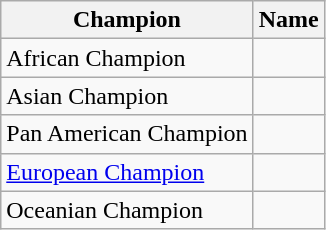<table class="wikitable">
<tr>
<th>Champion</th>
<th>Name</th>
</tr>
<tr>
<td>African Champion</td>
<td></td>
</tr>
<tr>
<td>Asian Champion</td>
<td></td>
</tr>
<tr>
<td>Pan American Champion</td>
<td></td>
</tr>
<tr>
<td><a href='#'>European Champion</a></td>
<td></td>
</tr>
<tr>
<td>Oceanian Champion</td>
<td></td>
</tr>
</table>
